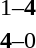<table style="text-align:center">
<tr>
<th width=223></th>
<th width=100></th>
<th width=223></th>
</tr>
<tr>
<td align=right></td>
<td>1–<strong>4</strong></td>
<td align=left><strong></strong></td>
</tr>
<tr>
<td align=right><strong></strong></td>
<td><strong>4</strong>–0</td>
<td align=left></td>
</tr>
</table>
